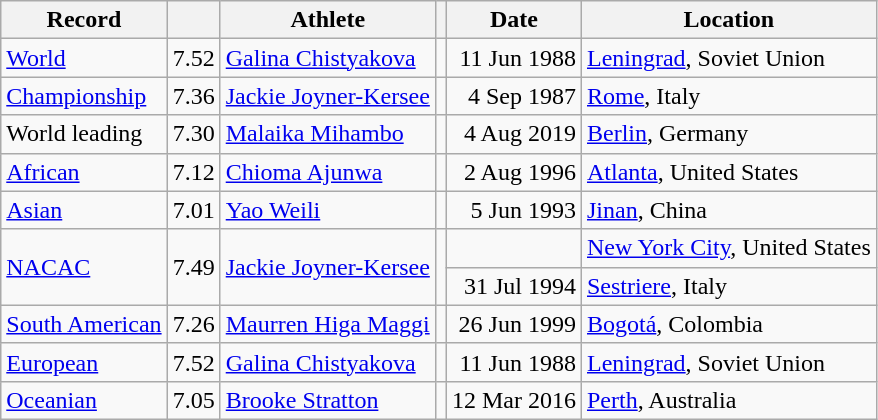<table class="wikitable">
<tr>
<th>Record</th>
<th></th>
<th>Athlete</th>
<th></th>
<th>Date</th>
<th>Location</th>
</tr>
<tr>
<td><a href='#'>World</a></td>
<td>7.52</td>
<td><a href='#'>Galina Chistyakova</a></td>
<td></td>
<td align=right>11 Jun 1988</td>
<td><a href='#'>Leningrad</a>, Soviet Union</td>
</tr>
<tr>
<td><a href='#'>Championship</a></td>
<td>7.36</td>
<td><a href='#'>Jackie Joyner-Kersee</a></td>
<td></td>
<td align=right>4 Sep 1987</td>
<td><a href='#'>Rome</a>, Italy</td>
</tr>
<tr>
<td>World leading</td>
<td>7.30</td>
<td><a href='#'>Malaika Mihambo</a></td>
<td></td>
<td align=right>4 Aug 2019</td>
<td><a href='#'>Berlin</a>, Germany</td>
</tr>
<tr>
<td><a href='#'>African</a></td>
<td>7.12</td>
<td><a href='#'>Chioma Ajunwa</a></td>
<td></td>
<td align=right>2 Aug 1996</td>
<td><a href='#'>Atlanta</a>, United States</td>
</tr>
<tr>
<td><a href='#'>Asian</a></td>
<td>7.01</td>
<td><a href='#'>Yao Weili</a></td>
<td></td>
<td align=right>5 Jun 1993</td>
<td><a href='#'>Jinan</a>, China</td>
</tr>
<tr>
<td rowspan=2><a href='#'>NACAC</a></td>
<td rowspan=2>7.49</td>
<td rowspan=2><a href='#'>Jackie Joyner-Kersee</a></td>
<td rowspan=2></td>
<td align=right></td>
<td><a href='#'>New York City</a>, United States</td>
</tr>
<tr>
<td align=right>31 Jul 1994</td>
<td><a href='#'>Sestriere</a>, Italy</td>
</tr>
<tr>
<td><a href='#'>South American</a></td>
<td>7.26</td>
<td><a href='#'>Maurren Higa Maggi</a></td>
<td></td>
<td align=right>26 Jun 1999</td>
<td><a href='#'>Bogotá</a>, Colombia</td>
</tr>
<tr>
<td><a href='#'>European</a></td>
<td>7.52</td>
<td><a href='#'>Galina Chistyakova</a></td>
<td></td>
<td align=right>11 Jun 1988</td>
<td><a href='#'>Leningrad</a>, Soviet Union</td>
</tr>
<tr>
<td><a href='#'>Oceanian</a></td>
<td>7.05</td>
<td><a href='#'>Brooke Stratton</a></td>
<td></td>
<td align=right>12 Mar 2016</td>
<td><a href='#'>Perth</a>, Australia</td>
</tr>
</table>
